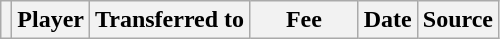<table class="wikitable plainrowheaders sortable">
<tr>
<th></th>
<th scope="col">Player</th>
<th>Transferred to</th>
<th style="width: 65px;">Fee</th>
<th scope="col">Date</th>
<th scope="col">Source</th>
</tr>
</table>
